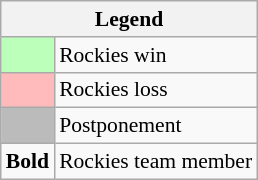<table class="wikitable" style="font-size:90%">
<tr>
<th colspan="2">Legend</th>
</tr>
<tr>
<td bgcolor="#bbffbb"> </td>
<td>Rockies win</td>
</tr>
<tr>
<td bgcolor="#ffbbbb"> </td>
<td>Rockies loss</td>
</tr>
<tr>
<td bgcolor="#bbbbbb"> </td>
<td>Postponement</td>
</tr>
<tr>
<td><strong>Bold</strong></td>
<td>Rockies team member</td>
</tr>
</table>
